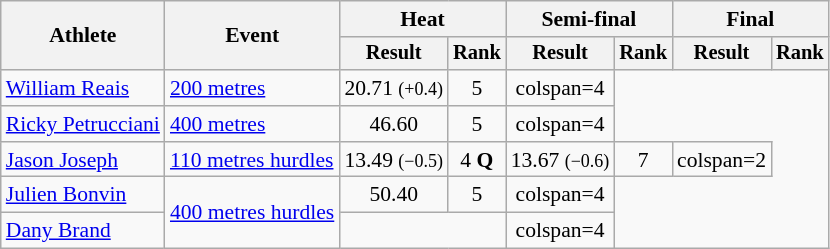<table class="wikitable" style="font-size:90%">
<tr>
<th rowspan="2">Athlete</th>
<th rowspan="2">Event</th>
<th colspan="2">Heat</th>
<th colspan="2">Semi-final</th>
<th colspan="2">Final</th>
</tr>
<tr style="font-size:95%">
<th>Result</th>
<th>Rank</th>
<th>Result</th>
<th>Rank</th>
<th>Result</th>
<th>Rank</th>
</tr>
<tr align=center>
<td align=left><a href='#'>William Reais</a></td>
<td align=left><a href='#'>200 metres</a></td>
<td>20.71 <small>(+0.4)</small> </td>
<td>5</td>
<td>colspan=4 </td>
</tr>
<tr align=center>
<td align=left><a href='#'>Ricky Petrucciani</a></td>
<td align=left><a href='#'>400 metres</a></td>
<td>46.60</td>
<td>5</td>
<td>colspan=4 </td>
</tr>
<tr align=center>
<td align=left><a href='#'>Jason Joseph</a></td>
<td align=left><a href='#'>110 metres hurdles</a></td>
<td>13.49 <small>(−0.5)</small></td>
<td>4 <strong>Q</strong></td>
<td>13.67 <small>(−0.6)</small></td>
<td>7</td>
<td>colspan=2 </td>
</tr>
<tr align=center>
<td align=left><a href='#'>Julien Bonvin</a></td>
<td align=left rowspan=2><a href='#'>400 metres hurdles</a></td>
<td>50.40</td>
<td>5</td>
<td>colspan=4 </td>
</tr>
<tr align=center>
<td align=left><a href='#'>Dany Brand</a></td>
<td colspan=2></td>
<td>colspan=4 </td>
</tr>
</table>
